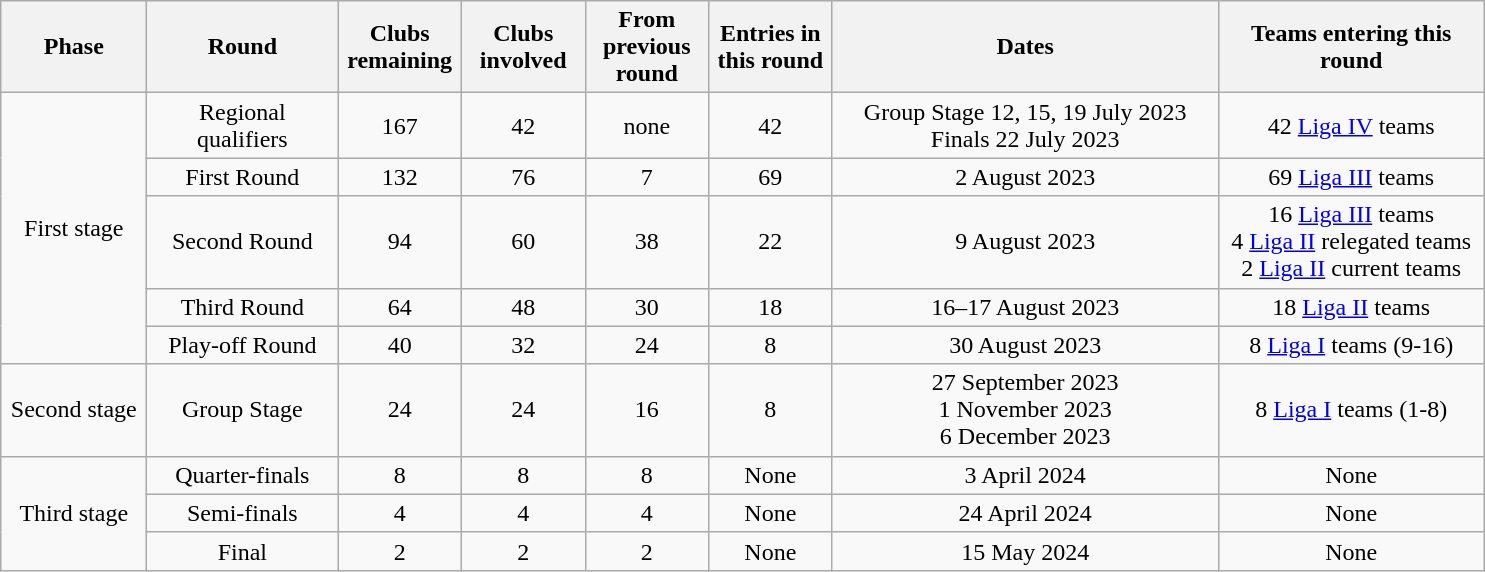<table class="wikitable" style="text-align: center; font-size: 100%;">
<tr>
<th width="90px">Phase</th>
<th width="120px">Round</th>
<th width="75px">Clubs remaining</th>
<th width="75px">Clubs involved</th>
<th width="75px">From previous round</th>
<th width="75px">Entries in this round</th>
<th width="250px">Dates</th>
<th width="170px">Teams entering this round</th>
</tr>
<tr>
<td rowspan=5 align=center>First stage</td>
<td align=center>Regional qualifiers</td>
<td align=center>167</td>
<td align=center>42</td>
<td align=center>none</td>
<td align=center>42</td>
<td align=center>Group Stage 12, 15, 19 July 2023<br>Finals 22 July 2023</td>
<td align=center>42 <a href='#'>Liga IV</a> teams</td>
</tr>
<tr>
<td align=center>First Round</td>
<td align=center>132</td>
<td align=center>76</td>
<td align=center>7</td>
<td align=center>69</td>
<td align=center>2 August 2023</td>
<td align=center>69 <a href='#'>Liga III</a> teams</td>
</tr>
<tr>
<td align=center>Second Round</td>
<td align=center>94</td>
<td align=center>60</td>
<td align=center>38</td>
<td align=center>22</td>
<td align=center>9 August 2023</td>
<td align=center>16 <a href='#'>Liga III</a> teams<br>4 <a href='#'>Liga II</a> relegated teams<br>2 <a href='#'>Liga II</a> current teams</td>
</tr>
<tr>
<td align=center>Third Round</td>
<td align=center>64</td>
<td align=center>48</td>
<td align=center>30</td>
<td align=center>18</td>
<td align=center>16–17 August 2023</td>
<td align=center>18 <a href='#'>Liga II</a> teams</td>
</tr>
<tr>
<td align=center>Play-off Round</td>
<td align=center>40</td>
<td align=center>32</td>
<td align=center>24</td>
<td align=center>8</td>
<td align=center>30 August 2023</td>
<td align=center>8 <a href='#'>Liga I</a> teams (9-16)</td>
</tr>
<tr>
<td align=center>Second stage</td>
<td align=center>Group Stage</td>
<td align=center>24</td>
<td align=center>24</td>
<td align=center>16</td>
<td align=center>8</td>
<td align=center>27 September 2023<br>1 November 2023<br>6 December 2023</td>
<td align=center>8 <a href='#'>Liga I</a> teams (1-8)</td>
</tr>
<tr>
<td rowspan=3 align=center>Third stage</td>
<td align=center>Quarter-finals</td>
<td align=center>8</td>
<td align=center>8</td>
<td align=center>8</td>
<td align=center>None</td>
<td align=center>3 April 2024</td>
<td align=center>None</td>
</tr>
<tr>
<td align=center>Semi-finals</td>
<td align=center>4</td>
<td align=center>4</td>
<td align=center>4</td>
<td align=center>None</td>
<td align=center>24 April 2024</td>
<td align=center>None</td>
</tr>
<tr>
<td align=center>Final</td>
<td align=center>2</td>
<td align=center>2</td>
<td align=center>2</td>
<td align=center>None</td>
<td align=center>15 May 2024</td>
<td align=center>None</td>
</tr>
</table>
